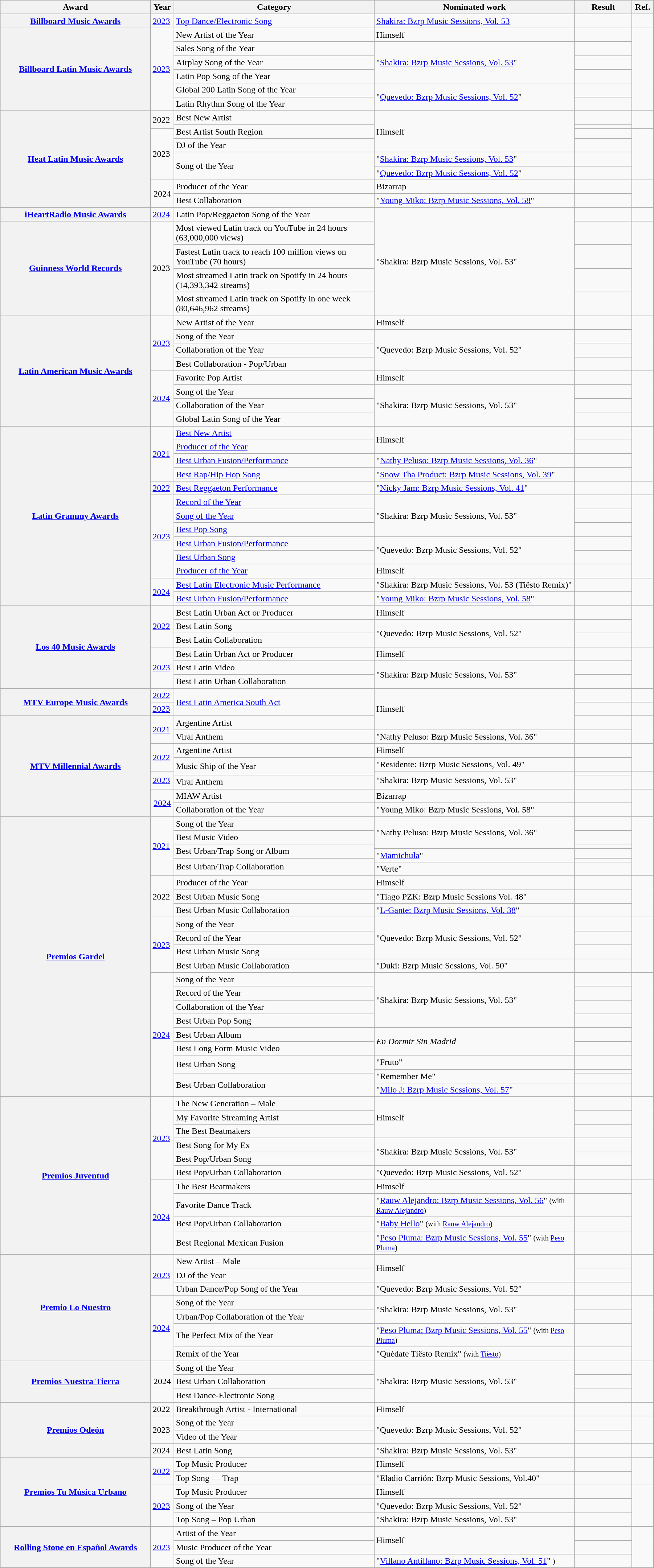<table class="wikitable sortable plainrowheaders" style="width:95%;">
<tr>
<th style="width:21%;">Award</th>
<th width=3%>Year</th>
<th style="width:28%;">Category</th>
<th style="width:28%;">Nominated work</th>
<th style="width:8%;">Result</th>
<th style="width:3%;">Ref.</th>
</tr>
<tr>
<th scope="row" rowspan="1"><a href='#'>Billboard Music Awards</a></th>
<td><a href='#'>2023</a></td>
<td><a href='#'>Top Dance/Electronic Song</a></td>
<td><a href='#'>Shakira: Bzrp Music Sessions, Vol. 53</a> </td>
<td></td>
<td></td>
</tr>
<tr>
<th scope="row" rowspan="6"><a href='#'>Billboard Latin Music Awards</a></th>
<td rowspan="6"><a href='#'>2023</a></td>
<td>New Artist of the Year</td>
<td rowspan="1">Himself</td>
<td></td>
<td rowspan="6"></td>
</tr>
<tr>
<td>Sales Song of the Year</td>
<td rowspan="3">"<a href='#'>Shakira: Bzrp Music Sessions, Vol. 53</a>" </td>
<td></td>
</tr>
<tr>
<td>Airplay Song of the Year</td>
<td></td>
</tr>
<tr>
<td>Latin Pop Song of the Year</td>
<td></td>
</tr>
<tr>
<td>Global 200 Latin Song of the Year</td>
<td rowspan="2">"<a href='#'>Quevedo: Bzrp Music Sessions, Vol. 52</a>" </td>
<td></td>
</tr>
<tr>
<td>Latin Rhythm Song of the Year</td>
<td></td>
</tr>
<tr>
<th scope="row" rowspan="8"><a href='#'>Heat Latin Music Awards</a></th>
<td rowspan="2">2022</td>
<td>Best New Artist</td>
<td rowspan="4">Himself</td>
<td></td>
<td rowspan="2"></td>
</tr>
<tr>
<td rowspan="2">Best Artist South Region</td>
<td></td>
</tr>
<tr>
<td rowspan="4">2023</td>
<td></td>
<td rowspan="4"><br></td>
</tr>
<tr>
<td>DJ of the Year</td>
<td></td>
</tr>
<tr>
<td rowspan="2">Song of the Year</td>
<td>"<a href='#'>Shakira: Bzrp Music Sessions, Vol. 53</a>" </td>
<td></td>
</tr>
<tr>
<td>"<a href='#'>Quevedo: Bzrp Music Sessions, Vol. 52</a>" </td>
<td></td>
</tr>
<tr>
<td rowspan="2" align="center">2024</td>
<td>Producer of the Year</td>
<td>Bizarrap</td>
<td></td>
<td align="center" rowspan="2"></td>
</tr>
<tr>
<td>Best Collaboration</td>
<td>"<a href='#'>Young Miko: Bzrp Music Sessions, Vol. 58</a>" </td>
<td></td>
</tr>
<tr>
<th scope="row"><a href='#'>iHeartRadio Music Awards</a></th>
<td><a href='#'>2024</a></td>
<td>Latin Pop/Reggaeton Song of the Year</td>
<td rowspan="5">"Shakira: Bzrp Music Sessions, Vol. 53" </td>
<td></td>
<td style="text-align:center;"></td>
</tr>
<tr>
<th rowspan="4" scope="row"><a href='#'>Guinness World Records</a></th>
<td rowspan="4">2023</td>
<td>Most viewed Latin track on YouTube in 24 hours (63,000,000 views)</td>
<td></td>
<td rowspan="4"></td>
</tr>
<tr>
<td>Fastest Latin track to reach 100 million views on YouTube  (70 hours)</td>
<td></td>
</tr>
<tr>
<td>Most streamed Latin track on Spotify in 24 hours (14,393,342 streams)</td>
<td></td>
</tr>
<tr>
<td>Most streamed Latin track on Spotify in one week (80,646,962 streams)</td>
<td></td>
</tr>
<tr>
<th rowspan="8" scope="row"><a href='#'>Latin American Music Awards</a></th>
<td rowspan="4"><a href='#'>2023</a></td>
<td>New Artist of the Year</td>
<td>Himself</td>
<td></td>
<td rowspan="4"></td>
</tr>
<tr>
<td>Song of the Year</td>
<td rowspan="3">"Quevedo: Bzrp Music Sessions, Vol. 52" </td>
<td></td>
</tr>
<tr>
<td>Collaboration of the Year</td>
<td></td>
</tr>
<tr>
<td>Best Collaboration - Pop/Urban</td>
<td></td>
</tr>
<tr>
<td rowspan="4"><a href='#'>2024</a></td>
<td>Favorite Pop Artist</td>
<td>Himself</td>
<td></td>
<td rowspan="4"></td>
</tr>
<tr>
<td>Song of the Year</td>
<td rowspan="3">"Shakira: Bzrp Music Sessions, Vol. 53" </td>
<td></td>
</tr>
<tr>
<td>Collaboration of the Year</td>
<td></td>
</tr>
<tr>
<td>Global Latin Song of the Year</td>
<td></td>
</tr>
<tr>
<th rowspan="13" scope="row"><a href='#'>Latin Grammy Awards</a></th>
<td rowspan="4"><a href='#'>2021</a></td>
<td><a href='#'>Best New Artist</a></td>
<td rowspan="2">Himself</td>
<td></td>
<td rowspan="4"></td>
</tr>
<tr>
<td><a href='#'>Producer of the Year</a></td>
<td></td>
</tr>
<tr>
<td><a href='#'>Best Urban Fusion/Performance</a></td>
<td>"<a href='#'>Nathy Peluso: Bzrp Music Sessions, Vol. 36</a>" </td>
<td></td>
</tr>
<tr>
<td><a href='#'>Best Rap/Hip Hop Song</a></td>
<td>"<a href='#'>Snow Tha Product: Bzrp Music Sessions, Vol. 39</a>" </td>
<td></td>
</tr>
<tr>
<td><a href='#'>2022</a></td>
<td><a href='#'>Best Reggaeton Performance</a></td>
<td>"<a href='#'>Nicky Jam: Bzrp Music Sessions, Vol. 41</a>" </td>
<td></td>
<td></td>
</tr>
<tr>
<td rowspan="6"><a href='#'>2023</a></td>
<td><a href='#'>Record of the Year</a></td>
<td rowspan="3">"Shakira: Bzrp Music Sessions, Vol. 53" </td>
<td></td>
<td rowspan="6"></td>
</tr>
<tr>
<td><a href='#'>Song of the Year</a></td>
<td></td>
</tr>
<tr>
<td><a href='#'>Best Pop Song</a></td>
<td></td>
</tr>
<tr>
<td><a href='#'>Best Urban Fusion/Performance</a></td>
<td rowspan="2">"Quevedo: Bzrp Music Sessions, Vol. 52" </td>
<td></td>
</tr>
<tr>
<td><a href='#'>Best Urban Song</a></td>
<td></td>
</tr>
<tr>
<td><a href='#'>Producer of the Year</a></td>
<td>Himself</td>
<td></td>
</tr>
<tr>
<td rowspan="2"><a href='#'>2024</a></td>
<td><a href='#'>Best Latin Electronic Music Performance</a></td>
<td>"Shakira: Bzrp Music Sessions, Vol. 53 (Tiësto Remix)" </td>
<td></td>
<td rowspan="2"></td>
</tr>
<tr>
<td><a href='#'>Best Urban Fusion/Performance</a></td>
<td>"<a href='#'>Young Miko: Bzrp Music Sessions, Vol. 58</a>" </td>
<td></td>
</tr>
<tr>
<th scope="row" rowspan="6"><a href='#'>Los 40 Music Awards</a></th>
<td rowspan="3"><a href='#'>2022</a></td>
<td>Best Latin Urban Act or Producer</td>
<td>Himself</td>
<td></td>
<td rowspan="3"></td>
</tr>
<tr>
<td>Best Latin Song</td>
<td rowspan="2">"Quevedo: Bzrp Music Sessions, Vol. 52" </td>
<td></td>
</tr>
<tr>
<td>Best Latin Collaboration</td>
<td></td>
</tr>
<tr>
<td rowspan="3"><a href='#'>2023</a></td>
<td>Best Latin Urban Act or Producer</td>
<td>Himself</td>
<td></td>
<td rowspan="3"></td>
</tr>
<tr>
<td>Best Latin Video</td>
<td rowspan="2">"Shakira: Bzrp Music Sessions, Vol. 53" </td>
<td></td>
</tr>
<tr>
<td>Best Latin Urban Collaboration</td>
<td></td>
</tr>
<tr>
<th scope="row" rowspan="2"><a href='#'>MTV Europe Music Awards</a></th>
<td><a href='#'>2022</a></td>
<td rowspan="2"><a href='#'>Best Latin America South Act</a></td>
<td rowspan="3">Himself</td>
<td></td>
<td></td>
</tr>
<tr>
<td><a href='#'>2023</a></td>
<td></td>
<td></td>
</tr>
<tr>
<th rowspan="8" scope="row"><a href='#'>MTV Millennial Awards</a></th>
<td rowspan="2"><a href='#'>2021</a></td>
<td>Argentine Artist</td>
<td></td>
<td rowspan="2"></td>
</tr>
<tr>
<td>Viral Anthem</td>
<td>"Nathy Peluso: Bzrp Music Sessions, Vol. 36" </td>
<td></td>
</tr>
<tr>
<td rowspan="2"><a href='#'>2022</a></td>
<td>Argentine Artist</td>
<td>Himself</td>
<td></td>
<td rowspan="2"></td>
</tr>
<tr>
<td rowspan="2">Music Ship of the Year</td>
<td>"Residente: Bzrp Music Sessions, Vol. 49" </td>
<td></td>
</tr>
<tr>
<td rowspan="2"><a href='#'>2023</a></td>
<td rowspan="2">"Shakira: Bzrp Music Sessions, Vol. 53" </td>
<td></td>
<td rowspan="2"></td>
</tr>
<tr>
<td>Viral Anthem</td>
<td></td>
</tr>
<tr>
<td rowspan="2" align="center"><a href='#'>2024</a></td>
<td>MIAW Artist</td>
<td>Bizarrap</td>
<td></td>
<td rowspan="2" align="center"></td>
</tr>
<tr>
<td>Collaboration of the Year</td>
<td>"Young Miko: Bzrp Music Sessions, Vol. 58" </td>
<td></td>
</tr>
<tr>
<th rowspan="23" scope="row"><a href='#'>Premios Gardel</a></th>
<td rowspan="6"><a href='#'>2021</a></td>
<td>Song of the Year</td>
<td rowspan="3">"Nathy Peluso: Bzrp Music Sessions, Vol. 36" </td>
<td></td>
<td rowspan="6"></td>
</tr>
<tr>
<td>Best Music Video</td>
<td></td>
</tr>
<tr>
<td rowspan="2">Best Urban/Trap Song or Album</td>
<td></td>
</tr>
<tr>
<td rowspan="2">"<a href='#'>Mamichula</a>" </td>
<td></td>
</tr>
<tr>
<td rowspan="2">Best Urban/Trap Collaboration</td>
<td></td>
</tr>
<tr>
<td>"Verte" </td>
<td></td>
</tr>
<tr>
<td rowspan="3">2022</td>
<td>Producer of the Year</td>
<td>Himself</td>
<td></td>
<td rowspan="3"></td>
</tr>
<tr>
<td>Best Urban Music Song</td>
<td>"Tiago PZK: Bzrp Music Sessions Vol. 48" </td>
<td></td>
</tr>
<tr>
<td>Best Urban Music Collaboration</td>
<td>"<a href='#'>L-Gante: Bzrp Music Sessions, Vol. 38</a>" </td>
<td></td>
</tr>
<tr>
<td rowspan="4"><a href='#'>2023</a></td>
<td>Song of the Year</td>
<td rowspan="3">"Quevedo: Bzrp Music Sessions, Vol. 52" </td>
<td></td>
<td rowspan="4"></td>
</tr>
<tr>
<td>Record of the Year</td>
<td></td>
</tr>
<tr>
<td>Best Urban Music Song</td>
<td></td>
</tr>
<tr>
<td>Best Urban Music Collaboration</td>
<td>"Duki: Bzrp Music Sessions, Vol. 50" </td>
<td></td>
</tr>
<tr>
<td rowspan="10"><a href='#'>2024</a></td>
<td>Song of the Year</td>
<td rowspan="4">"Shakira: Bzrp Music Sessions, Vol. 53" </td>
<td></td>
<td align="center" rowspan="10"><br></td>
</tr>
<tr>
<td>Record of the Year</td>
<td></td>
</tr>
<tr>
<td>Collaboration of the Year</td>
<td></td>
</tr>
<tr>
<td>Best Urban Pop Song</td>
<td></td>
</tr>
<tr>
<td>Best Urban Album</td>
<td rowspan="2"><em>En Dormir Sin Madrid</em> </td>
<td></td>
</tr>
<tr>
<td>Best Long Form Music Video</td>
<td></td>
</tr>
<tr>
<td rowspan="2">Best Urban Song</td>
<td>"Fruto" </td>
<td></td>
</tr>
<tr>
<td rowspan="2">"Remember Me" </td>
<td></td>
</tr>
<tr>
<td rowspan="2">Best Urban Collaboration</td>
<td></td>
</tr>
<tr>
<td>"<a href='#'>Milo J: Bzrp Music Sessions, Vol. 57</a>" </td>
<td></td>
</tr>
<tr>
<th rowspan="10" scope="row"><a href='#'>Premios Juventud</a></th>
<td rowspan="6"><a href='#'>2023</a></td>
<td>The New Generation – Male</td>
<td rowspan="3">Himself</td>
<td></td>
<td rowspan="6"><br></td>
</tr>
<tr>
<td>My Favorite Streaming Artist</td>
<td></td>
</tr>
<tr>
<td>The Best Beatmakers</td>
<td></td>
</tr>
<tr>
<td>Best Song for My Ex</td>
<td rowspan="2">"Shakira: Bzrp Music Sessions, Vol. 53" </td>
<td></td>
</tr>
<tr>
<td>Best Pop/Urban Song</td>
<td></td>
</tr>
<tr>
<td>Best Pop/Urban Collaboration</td>
<td>"Quevedo: Bzrp Music Sessions, Vol. 52" </td>
<td></td>
</tr>
<tr>
<td rowspan="4"><a href='#'>2024</a></td>
<td>The Best Beatmakers</td>
<td>Himself</td>
<td></td>
<td rowspan="4"></td>
</tr>
<tr>
<td>Favorite Dance Track</td>
<td>"<a href='#'>Rauw Alejandro: Bzrp Music Sessions, Vol. 56</a>" <small>(with <a href='#'>Rauw Alejandro</a>)</small></td>
<td></td>
</tr>
<tr>
<td>Best Pop/Urban Collaboration</td>
<td>"<a href='#'>Baby Hello</a>" <small>(with <a href='#'>Rauw Alejandro</a>)</small></td>
<td></td>
</tr>
<tr>
<td>Best Regional Mexican Fusion</td>
<td>"<a href='#'>Peso Pluma: Bzrp Music Sessions, Vol. 55</a>" <small>(with <a href='#'>Peso Pluma</a>)</small></td>
<td></td>
</tr>
<tr>
<th rowspan="7" scope="row"><a href='#'>Premio Lo Nuestro</a></th>
<td rowspan="3"><a href='#'>2023</a></td>
<td>New Artist – Male</td>
<td rowspan="2">Himself</td>
<td></td>
<td rowspan="3"></td>
</tr>
<tr>
<td>DJ of the Year</td>
<td></td>
</tr>
<tr>
<td>Urban Dance/Pop Song of the Year</td>
<td>"Quevedo: Bzrp Music Sessions, Vol. 52" </td>
<td></td>
</tr>
<tr>
<td rowspan="4"><a href='#'>2024</a></td>
<td>Song of the Year</td>
<td rowspan="2">"Shakira: Bzrp Music Sessions, Vol. 53" </td>
<td></td>
<td rowspan="4"></td>
</tr>
<tr>
<td>Urban/Pop Collaboration of the Year</td>
<td></td>
</tr>
<tr>
<td>The Perfect Mix of the Year</td>
<td>"<a href='#'>Peso Pluma: Bzrp Music Sessions, Vol. 55</a>" <small>(with <a href='#'>Peso Pluma</a>)</small></td>
<td></td>
</tr>
<tr>
<td>Remix of the Year</td>
<td>"Quédate Tiësto Remix" <small>(with <a href='#'>Tiësto</a>)</small></td>
<td></td>
</tr>
<tr>
<th rowspan="3" scope="row"><a href='#'>Premios Nuestra Tierra</a></th>
<td rowspan="3" align="center">2024</td>
<td>Song of the Year</td>
<td rowspan="3">"Shakira: Bzrp Music Sessions, Vol. 53" </td>
<td></td>
<td rowspan="3" align="center"></td>
</tr>
<tr>
<td>Best Urban Collaboration</td>
<td></td>
</tr>
<tr>
<td>Best Dance-Electronic Song</td>
<td></td>
</tr>
<tr>
<th scope="row" rowspan="4"><a href='#'>Premios Odeón</a></th>
<td>2022</td>
<td>Breakthrough Artist - International</td>
<td>Himself</td>
<td></td>
<td></td>
</tr>
<tr>
<td rowspan="2">2023</td>
<td>Song of the Year</td>
<td rowspan="2">"Quevedo: Bzrp Music Sessions, Vol. 52" </td>
<td></td>
<td rowspan="2"></td>
</tr>
<tr>
<td>Video of the Year</td>
<td></td>
</tr>
<tr>
<td>2024</td>
<td>Best Latin Song</td>
<td>"Shakira: Bzrp Music Sessions, Vol. 53" </td>
<td></td>
<td align="center"></td>
</tr>
<tr>
<th scope="row" rowspan="5"><a href='#'>Premios Tu Música Urbano</a></th>
<td rowspan="2"><a href='#'>2022</a></td>
<td>Top Music Producer</td>
<td>Himself</td>
<td></td>
<td rowspan="2"></td>
</tr>
<tr>
<td>Top Song — Trap</td>
<td>"Eladio Carrión: Bzrp Music Sessions, Vol.40" </td>
<td></td>
</tr>
<tr>
<td rowspan="3"><a href='#'>2023</a></td>
<td>Top Music Producer</td>
<td>Himself</td>
<td></td>
<td rowspan="3"></td>
</tr>
<tr>
<td>Song of the Year</td>
<td>"Quevedo: Bzrp Music Sessions, Vol. 52" </td>
<td></td>
</tr>
<tr>
<td>Top Song – Pop Urban</td>
<td>"Shakira: Bzrp Music Sessions, Vol. 53" </td>
<td></td>
</tr>
<tr>
<th scope="row" rowspan="3"><a href='#'>Rolling Stone en Español Awards</a></th>
<td rowspan="3"><a href='#'>2023</a></td>
<td>Artist of the Year</td>
<td rowspan="2">Himself</td>
<td></td>
<td rowspan="3"></td>
</tr>
<tr>
<td>Music Producer of the Year</td>
<td></td>
</tr>
<tr>
<td>Song of the Year</td>
<td>"<a href='#'>Villano Antillano: Bzrp Music Sessions, Vol. 51</a>" <small>)</small></td>
<td></td>
</tr>
<tr>
</tr>
</table>
